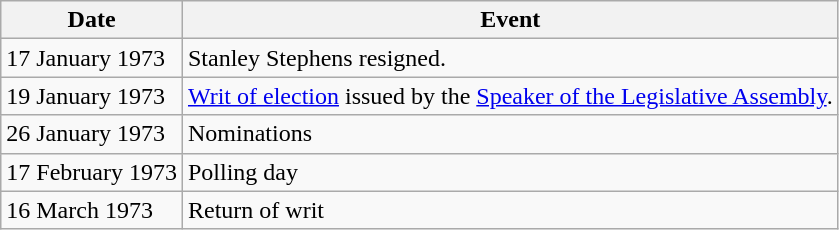<table class="wikitable">
<tr>
<th>Date</th>
<th>Event</th>
</tr>
<tr>
<td>17 January 1973</td>
<td>Stanley Stephens resigned.</td>
</tr>
<tr>
<td>19 January 1973</td>
<td><a href='#'>Writ of election</a> issued by the <a href='#'>Speaker of the Legislative Assembly</a>.</td>
</tr>
<tr>
<td>26 January 1973</td>
<td>Nominations</td>
</tr>
<tr>
<td>17 February 1973</td>
<td>Polling day</td>
</tr>
<tr>
<td>16 March 1973</td>
<td>Return of writ</td>
</tr>
</table>
